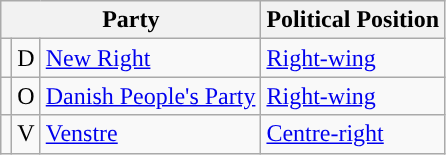<table class="wikitable mw-collapsible mw-collapsed">
<tr>
<th colspan="3">Party</th>
<th>Political Position</th>
</tr>
<tr>
<td></td>
<td>D</td>
<td><a href='#'>New Right</a></td>
<td><a href='#'>Right-wing</a></td>
</tr>
<tr>
<td></td>
<td>O</td>
<td><a href='#'>Danish People's Party</a></td>
<td><a href='#'>Right-wing</a></td>
</tr>
<tr>
<td></td>
<td>V</td>
<td><a href='#'>Venstre</a></td>
<td><a href='#'>Centre-right</a></td>
</tr>
</table>
